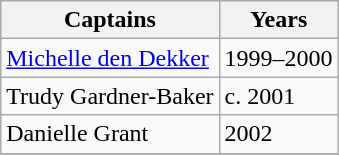<table class="wikitable collapsible">
<tr>
<th>Captains</th>
<th>Years</th>
</tr>
<tr>
<td><a href='#'>Michelle den Dekker</a></td>
<td>1999–2000</td>
</tr>
<tr>
<td>Trudy Gardner-Baker</td>
<td>c. 2001</td>
</tr>
<tr>
<td>Danielle Grant</td>
<td>2002</td>
</tr>
<tr>
</tr>
</table>
